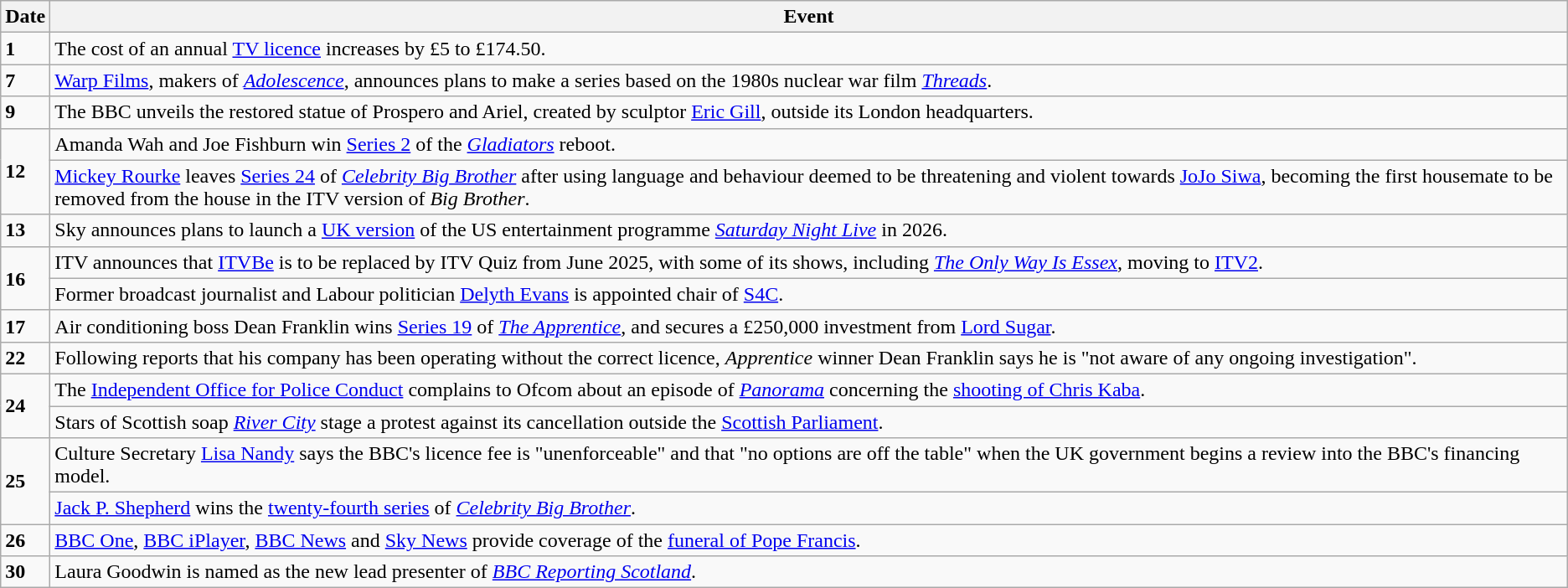<table class="wikitable">
<tr>
<th>Date</th>
<th>Event</th>
</tr>
<tr>
<td><strong>1</strong></td>
<td>The cost of an annual <a href='#'>TV licence</a> increases by £5 to £174.50.</td>
</tr>
<tr>
<td><strong>7</strong></td>
<td><a href='#'>Warp Films</a>, makers of <em><a href='#'>Adolescence</a></em>, announces plans to make a series based on the 1980s nuclear war film <em><a href='#'>Threads</a></em>.</td>
</tr>
<tr>
<td><strong>9</strong></td>
<td>The BBC unveils the restored statue of Prospero and Ariel, created by sculptor <a href='#'>Eric Gill</a>, outside its London headquarters.</td>
</tr>
<tr>
<td rowspan=2><strong>12</strong></td>
<td>Amanda Wah and Joe Fishburn win <a href='#'>Series 2</a> of the <em><a href='#'>Gladiators</a></em> reboot.</td>
</tr>
<tr>
<td><a href='#'>Mickey Rourke</a> leaves <a href='#'>Series 24</a> of <em><a href='#'>Celebrity Big Brother</a></em> after using language and behaviour deemed to be threatening and violent towards <a href='#'>JoJo Siwa</a>, becoming the first housemate to be removed from the house in the ITV version of <em>Big Brother</em>.</td>
</tr>
<tr>
<td><strong>13</strong></td>
<td>Sky announces plans to launch a <a href='#'>UK version</a> of the US entertainment programme <em><a href='#'>Saturday Night Live</a></em> in 2026.</td>
</tr>
<tr>
<td rowspan=2><strong>16</strong></td>
<td>ITV announces that <a href='#'>ITVBe</a> is to be replaced by ITV Quiz from June 2025, with some of its shows, including <em><a href='#'>The Only Way Is Essex</a></em>, moving to <a href='#'>ITV2</a>.</td>
</tr>
<tr>
<td>Former broadcast journalist and Labour politician <a href='#'>Delyth Evans</a> is appointed chair of <a href='#'>S4C</a>.</td>
</tr>
<tr>
<td><strong>17</strong></td>
<td>Air conditioning boss Dean Franklin wins <a href='#'>Series 19</a> of <em><a href='#'>The Apprentice</a></em>, and secures a £250,000 investment from <a href='#'>Lord Sugar</a>.</td>
</tr>
<tr>
<td><strong>22</strong></td>
<td>Following reports that his company has been operating without the correct licence, <em>Apprentice</em> winner Dean Franklin says he is "not aware of any ongoing investigation".</td>
</tr>
<tr>
<td rowspan=2><strong>24</strong></td>
<td>The <a href='#'>Independent Office for Police Conduct</a> complains to Ofcom about an episode of <em><a href='#'>Panorama</a></em> concerning the <a href='#'>shooting of Chris Kaba</a>.</td>
</tr>
<tr>
<td>Stars of Scottish soap <em><a href='#'>River City</a></em> stage a protest against its cancellation outside the <a href='#'>Scottish Parliament</a>.</td>
</tr>
<tr>
<td rowspan=2><strong>25</strong></td>
<td>Culture Secretary <a href='#'>Lisa Nandy</a> says the BBC's licence fee is "unenforceable" and that "no options are off the table" when the UK government begins a review into the BBC's financing model.</td>
</tr>
<tr>
<td><a href='#'>Jack P. Shepherd</a> wins the <a href='#'>twenty-fourth series</a> of <em><a href='#'>Celebrity Big Brother</a></em>.</td>
</tr>
<tr>
<td><strong>26</strong></td>
<td><a href='#'>BBC One</a>, <a href='#'>BBC iPlayer</a>, <a href='#'>BBC News</a> and <a href='#'>Sky News</a> provide coverage of the <a href='#'>funeral of Pope Francis</a>.</td>
</tr>
<tr>
<td><strong>30</strong></td>
<td>Laura Goodwin is named as the new lead presenter of <em><a href='#'>BBC Reporting Scotland</a></em>.</td>
</tr>
</table>
